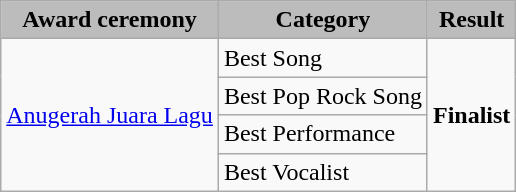<table class="wikitable">
<tr>
<th style="background:#bcbcbc;">Award ceremony</th>
<th style="background:#bcbcbc;">Category</th>
<th style="background:#bcbcbc;">Result</th>
</tr>
<tr>
<td rowspan="4" style="text-align:left;"><a href='#'>Anugerah Juara Lagu</a></td>
<td align="left">Best Song</td>
<td rowspan="4" style="text-align:left;"><strong>Finalist</strong></td>
</tr>
<tr>
<td align="left">Best Pop Rock Song</td>
</tr>
<tr>
<td align="left">Best Performance</td>
</tr>
<tr>
<td align="left">Best Vocalist</td>
</tr>
</table>
